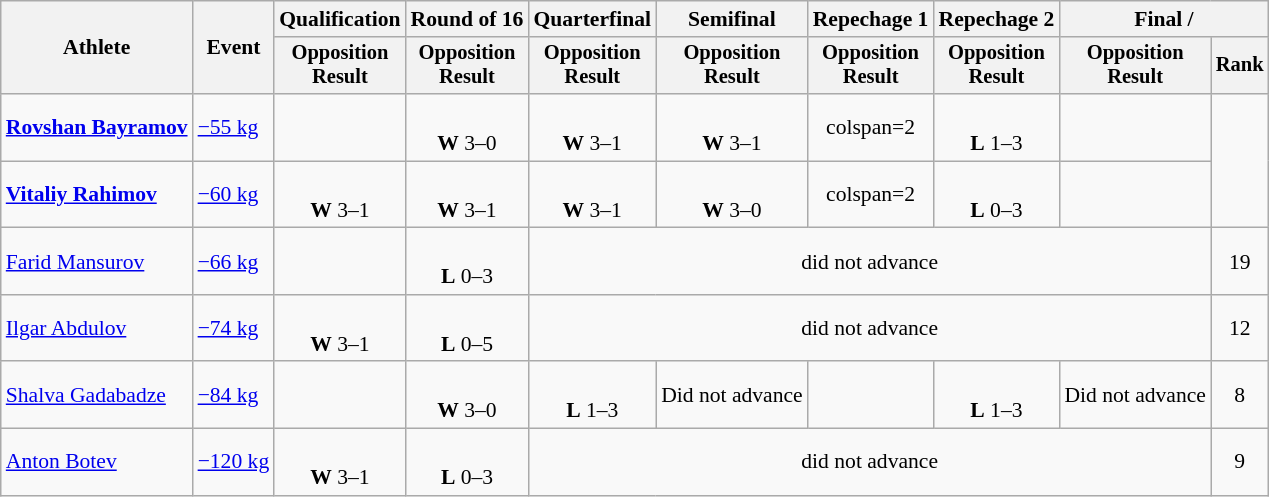<table class="wikitable" style="font-size:90%">
<tr>
<th rowspan="2">Athlete</th>
<th rowspan="2">Event</th>
<th>Qualification</th>
<th>Round of 16</th>
<th>Quarterfinal</th>
<th>Semifinal</th>
<th>Repechage 1</th>
<th>Repechage 2</th>
<th colspan=2>Final / </th>
</tr>
<tr style="font-size: 95%">
<th>Opposition<br>Result</th>
<th>Opposition<br>Result</th>
<th>Opposition<br>Result</th>
<th>Opposition<br>Result</th>
<th>Opposition<br>Result</th>
<th>Opposition<br>Result</th>
<th>Opposition<br>Result</th>
<th>Rank</th>
</tr>
<tr align=center>
<td align=left><strong><a href='#'>Rovshan Bayramov</a></strong></td>
<td align=left><a href='#'>−55 kg</a></td>
<td></td>
<td><br><strong>W</strong> 3–0 <sup></sup></td>
<td><br><strong>W</strong> 3–1 <sup></sup></td>
<td><br><strong>W</strong> 3–1 <sup></sup></td>
<td>colspan=2 </td>
<td><br><strong>L</strong> 1–3 <sup></sup></td>
<td></td>
</tr>
<tr align=center>
<td align=left><strong><a href='#'>Vitaliy Rahimov</a></strong></td>
<td align=left><a href='#'>−60 kg</a></td>
<td><br><strong>W</strong> 3–1 <sup></sup></td>
<td><br><strong>W</strong> 3–1 <sup></sup></td>
<td><br><strong>W</strong> 3–1 <sup></sup></td>
<td><br><strong>W</strong> 3–0 <sup></sup></td>
<td>colspan=2 </td>
<td><br><strong>L</strong> 0–3 <sup></sup></td>
<td></td>
</tr>
<tr align=center>
<td align=left><a href='#'>Farid Mansurov</a></td>
<td align=left><a href='#'>−66 kg</a></td>
<td></td>
<td><br><strong>L</strong> 0–3 <sup></sup></td>
<td colspan=5>did not advance</td>
<td>19</td>
</tr>
<tr align=center>
<td align=left><a href='#'>Ilgar Abdulov</a></td>
<td align=left><a href='#'>−74 kg</a></td>
<td><br><strong>W</strong> 3–1 <sup></sup></td>
<td><br><strong>L</strong> 0–5 <sup></sup></td>
<td colspan=5>did not advance</td>
<td>12</td>
</tr>
<tr align=center>
<td align=left><a href='#'>Shalva Gadabadze</a></td>
<td align=left><a href='#'>−84 kg</a></td>
<td></td>
<td><br><strong>W</strong> 3–0 <sup></sup></td>
<td><br><strong>L</strong> 1–3 <sup></sup></td>
<td>Did not advance</td>
<td></td>
<td><br><strong>L</strong> 1–3 <sup></sup></td>
<td>Did not advance</td>
<td>8</td>
</tr>
<tr align=center>
<td align=left><a href='#'>Anton Botev</a></td>
<td align=left><a href='#'>−120 kg</a></td>
<td><br><strong>W</strong> 3–1 <sup></sup></td>
<td><br><strong>L</strong> 0–3 <sup></sup></td>
<td colspan=5>did not advance</td>
<td>9</td>
</tr>
</table>
